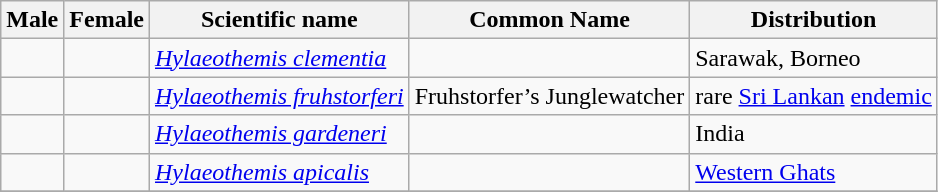<table class="wikitable">
<tr>
<th>Male</th>
<th>Female</th>
<th>Scientific name</th>
<th>Common Name</th>
<th>Distribution</th>
</tr>
<tr>
<td></td>
<td></td>
<td><em><a href='#'>Hylaeothemis clementia</a></em> </td>
<td></td>
<td>Sarawak, Borneo</td>
</tr>
<tr>
<td></td>
<td></td>
<td><em><a href='#'>Hylaeothemis fruhstorferi</a></em> </td>
<td>Fruhstorfer’s Junglewatcher</td>
<td>rare <a href='#'>Sri Lankan</a> <a href='#'>endemic</a></td>
</tr>
<tr>
<td></td>
<td></td>
<td><em><a href='#'>Hylaeothemis gardeneri</a></em> </td>
<td></td>
<td>India</td>
</tr>
<tr>
<td></td>
<td></td>
<td><em><a href='#'>Hylaeothemis apicalis</a></em> </td>
<td></td>
<td><a href='#'>Western Ghats</a></td>
</tr>
<tr>
</tr>
</table>
